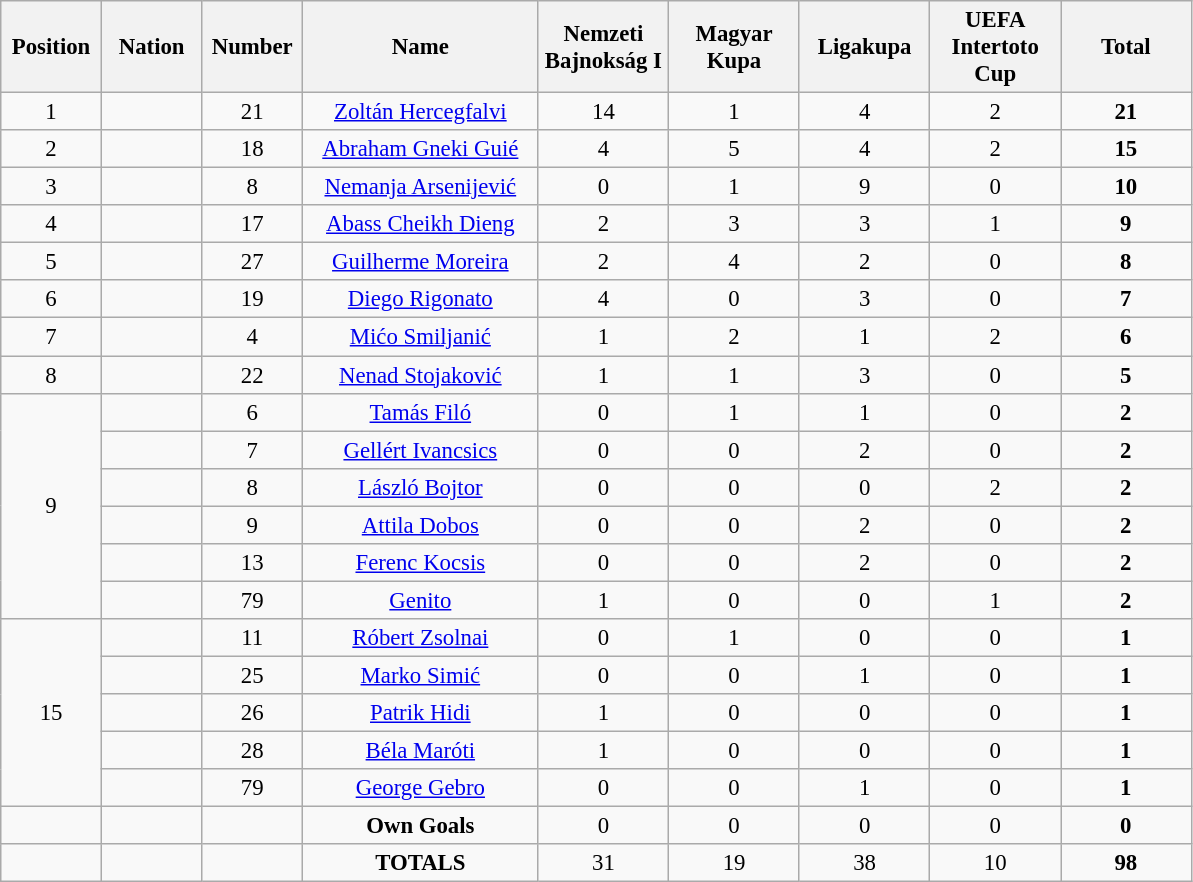<table class="wikitable" style="font-size: 95%; text-align: center;">
<tr>
<th width=60>Position</th>
<th width=60>Nation</th>
<th width=60>Number</th>
<th width=150>Name</th>
<th width=80>Nemzeti Bajnokság I</th>
<th width="80">Magyar Kupa</th>
<th width="80">Ligakupa</th>
<th width="80">UEFA Intertoto Cup</th>
<th width=80>Total</th>
</tr>
<tr>
<td>1</td>
<td></td>
<td>21</td>
<td><a href='#'>Zoltán Hercegfalvi</a></td>
<td>14</td>
<td>1</td>
<td>4</td>
<td>2</td>
<td><strong>21</strong></td>
</tr>
<tr>
<td>2</td>
<td></td>
<td>18</td>
<td><a href='#'>Abraham Gneki Guié</a></td>
<td>4</td>
<td>5</td>
<td>4</td>
<td>2</td>
<td><strong>15</strong></td>
</tr>
<tr>
<td>3</td>
<td></td>
<td>8</td>
<td><a href='#'>Nemanja Arsenijević</a></td>
<td>0</td>
<td>1</td>
<td>9</td>
<td>0</td>
<td><strong>10</strong></td>
</tr>
<tr>
<td>4</td>
<td></td>
<td>17</td>
<td><a href='#'>Abass Cheikh Dieng</a></td>
<td>2</td>
<td>3</td>
<td>3</td>
<td>1</td>
<td><strong>9</strong></td>
</tr>
<tr>
<td>5</td>
<td></td>
<td>27</td>
<td><a href='#'>Guilherme Moreira</a></td>
<td>2</td>
<td>4</td>
<td>2</td>
<td>0</td>
<td><strong>8</strong></td>
</tr>
<tr>
<td>6</td>
<td></td>
<td>19</td>
<td><a href='#'>Diego Rigonato</a></td>
<td>4</td>
<td>0</td>
<td>3</td>
<td>0</td>
<td><strong>7</strong></td>
</tr>
<tr>
<td>7</td>
<td></td>
<td>4</td>
<td><a href='#'>Mićo Smiljanić</a></td>
<td>1</td>
<td>2</td>
<td>1</td>
<td>2</td>
<td><strong>6</strong></td>
</tr>
<tr>
<td>8</td>
<td></td>
<td>22</td>
<td><a href='#'>Nenad Stojaković</a></td>
<td>1</td>
<td>1</td>
<td>3</td>
<td>0</td>
<td><strong>5</strong></td>
</tr>
<tr>
<td rowspan="6">9</td>
<td></td>
<td>6</td>
<td><a href='#'>Tamás Filó</a></td>
<td>0</td>
<td>1</td>
<td>1</td>
<td>0</td>
<td><strong>2</strong></td>
</tr>
<tr>
<td></td>
<td>7</td>
<td><a href='#'>Gellért Ivancsics</a></td>
<td>0</td>
<td>0</td>
<td>2</td>
<td>0</td>
<td><strong>2</strong></td>
</tr>
<tr>
<td></td>
<td>8</td>
<td><a href='#'>László Bojtor</a></td>
<td>0</td>
<td>0</td>
<td>0</td>
<td>2</td>
<td><strong>2</strong></td>
</tr>
<tr>
<td></td>
<td>9</td>
<td><a href='#'>Attila Dobos</a></td>
<td>0</td>
<td>0</td>
<td>2</td>
<td>0</td>
<td><strong>2</strong></td>
</tr>
<tr>
<td></td>
<td>13</td>
<td><a href='#'>Ferenc Kocsis</a></td>
<td>0</td>
<td>0</td>
<td>2</td>
<td>0</td>
<td><strong>2</strong></td>
</tr>
<tr>
<td></td>
<td>79</td>
<td><a href='#'>Genito</a></td>
<td>1</td>
<td>0</td>
<td>0</td>
<td>1</td>
<td><strong>2</strong></td>
</tr>
<tr>
<td rowspan="5">15</td>
<td></td>
<td>11</td>
<td><a href='#'>Róbert Zsolnai</a></td>
<td>0</td>
<td>1</td>
<td>0</td>
<td>0</td>
<td><strong>1</strong></td>
</tr>
<tr>
<td></td>
<td>25</td>
<td><a href='#'>Marko Simić</a></td>
<td>0</td>
<td>0</td>
<td>1</td>
<td>0</td>
<td><strong>1</strong></td>
</tr>
<tr>
<td></td>
<td>26</td>
<td><a href='#'>Patrik Hidi</a></td>
<td>1</td>
<td>0</td>
<td>0</td>
<td>0</td>
<td><strong>1</strong></td>
</tr>
<tr>
<td></td>
<td>28</td>
<td><a href='#'>Béla Maróti</a></td>
<td>1</td>
<td>0</td>
<td>0</td>
<td>0</td>
<td><strong>1</strong></td>
</tr>
<tr>
<td></td>
<td>79</td>
<td><a href='#'>George Gebro</a></td>
<td>0</td>
<td>0</td>
<td>1</td>
<td>0</td>
<td><strong>1</strong></td>
</tr>
<tr>
<td></td>
<td></td>
<td></td>
<td><strong>Own Goals</strong></td>
<td>0</td>
<td>0</td>
<td>0</td>
<td>0</td>
<td><strong>0</strong></td>
</tr>
<tr>
<td></td>
<td></td>
<td></td>
<td><strong>TOTALS</strong></td>
<td>31</td>
<td>19</td>
<td>38</td>
<td>10</td>
<td><strong>98</strong></td>
</tr>
</table>
